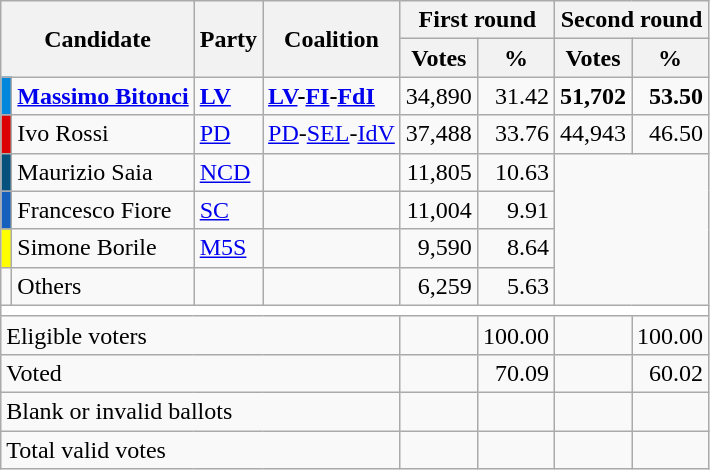<table class="wikitable centre">
<tr>
<th scope="col" rowspan=2 colspan=2>Candidate</th>
<th scope="col" rowspan=2 colspan=1>Party</th>
<th scope="col" rowspan=2 colspan=1>Coalition</th>
<th scope="col" colspan=2>First round</th>
<th scope="col" colspan=2>Second round</th>
</tr>
<tr>
<th scope="col">Votes</th>
<th scope="col">%</th>
<th scope="col">Votes</th>
<th scope="col">%</th>
</tr>
<tr>
<td bgcolor="#0087DC"></td>
<td><strong><a href='#'>Massimo Bitonci</a></strong></td>
<td><strong><a href='#'>LV</a></strong></td>
<td><strong><a href='#'>LV</a>-<a href='#'>FI</a>-<a href='#'>FdI</a></strong></td>
<td style="text-align: right">34,890</td>
<td style="text-align: right">31.42</td>
<td style="text-align: right"><strong>51,702</strong></td>
<td style="text-align: right"><strong>53.50</strong></td>
</tr>
<tr>
<td bgcolor="#dd0000"></td>
<td>Ivo Rossi</td>
<td><a href='#'>PD</a></td>
<td><a href='#'>PD</a>-<a href='#'>SEL</a>-<a href='#'>IdV</a></td>
<td style="text-align: right">37,488</td>
<td style="text-align: right">33.76</td>
<td style="text-align: right">44,943</td>
<td style="text-align: right">46.50</td>
</tr>
<tr>
<td bgcolor="#05517e"></td>
<td>Maurizio Saia</td>
<td><a href='#'>NCD</a></td>
<td></td>
<td style="text-align: right">11,805</td>
<td style="text-align: right">10.63</td>
</tr>
<tr>
<td bgcolor="#1560BD"></td>
<td>Francesco Fiore</td>
<td><a href='#'>SC</a></td>
<td></td>
<td style="text-align: right">11,004</td>
<td style="text-align: right">9.91</td>
</tr>
<tr>
<td bgcolor="yellow"></td>
<td>Simone Borile</td>
<td><a href='#'>M5S</a></td>
<td></td>
<td style="text-align: right">9,590</td>
<td style="text-align: right">8.64</td>
</tr>
<tr>
<td bgcolor=""></td>
<td>Others</td>
<td></td>
<td></td>
<td style="text-align: right">6,259</td>
<td style="text-align: right">5.63</td>
</tr>
<tr bgcolor=white>
<td colspan=8></td>
</tr>
<tr>
<td colspan=4>Eligible voters</td>
<td style="text-align: right"></td>
<td style="text-align: right">100.00</td>
<td style="text-align: right"></td>
<td style="text-align: right">100.00</td>
</tr>
<tr>
<td colspan=4>Voted</td>
<td style="text-align: right"></td>
<td style="text-align: right">70.09</td>
<td style="text-align: right"></td>
<td style="text-align: right">60.02</td>
</tr>
<tr>
<td colspan=4>Blank or invalid ballots</td>
<td style="text-align: right"></td>
<td style="text-align: right"></td>
<td style="text-align: right"></td>
<td style="text-align: right"></td>
</tr>
<tr>
<td colspan=4>Total valid votes</td>
<td style="text-align: right"></td>
<td style="text-align: right"></td>
<td style="text-align: right"></td>
<td style="text-align: right"></td>
</tr>
</table>
